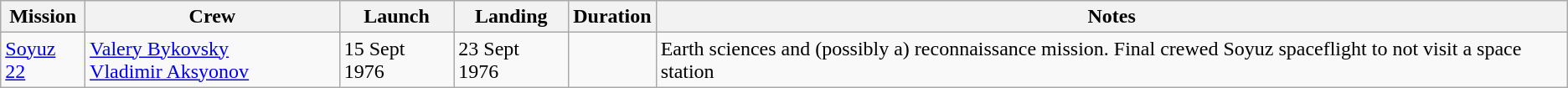<table class="wikitable">
<tr>
<th>Mission</th>
<th>Crew</th>
<th>Launch</th>
<th>Landing</th>
<th>Duration</th>
<th>Notes</th>
</tr>
<tr>
<td><a href='#'>Soyuz 22</a></td>
<td style= "width: 195px"> <a href='#'>Valery Bykovsky</a><br> <a href='#'>Vladimir Aksyonov</a></td>
<td>15 Sept 1976</td>
<td>23 Sept 1976</td>
<td></td>
<td>Earth sciences and (possibly a) reconnaissance mission. Final crewed Soyuz spaceflight to not visit a space station</td>
</tr>
</table>
